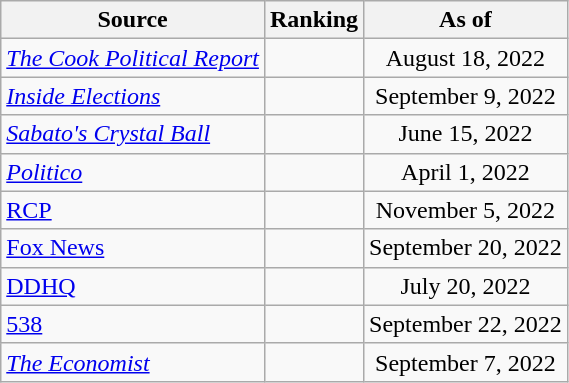<table class="wikitable" style="text-align:center">
<tr>
<th>Source</th>
<th>Ranking</th>
<th>As of</th>
</tr>
<tr>
<td align=left><em><a href='#'>The Cook Political Report</a></em></td>
<td></td>
<td>August 18, 2022</td>
</tr>
<tr>
<td align=left><em><a href='#'>Inside Elections</a></em></td>
<td></td>
<td>September 9, 2022</td>
</tr>
<tr>
<td align=left><em><a href='#'>Sabato's Crystal Ball</a></em></td>
<td></td>
<td>June 15, 2022</td>
</tr>
<tr>
<td align="left"><em><a href='#'>Politico</a></em></td>
<td></td>
<td>April 1, 2022</td>
</tr>
<tr>
<td align="left"><a href='#'>RCP</a></td>
<td></td>
<td>November 5, 2022</td>
</tr>
<tr>
<td align=left><a href='#'>Fox News</a></td>
<td></td>
<td>September 20, 2022</td>
</tr>
<tr>
<td align="left"><a href='#'>DDHQ</a></td>
<td></td>
<td>July 20, 2022</td>
</tr>
<tr>
<td align="left"><a href='#'>538</a></td>
<td></td>
<td>September 22, 2022</td>
</tr>
<tr>
<td align="left"><em><a href='#'>The Economist</a></em></td>
<td></td>
<td>September 7, 2022</td>
</tr>
</table>
